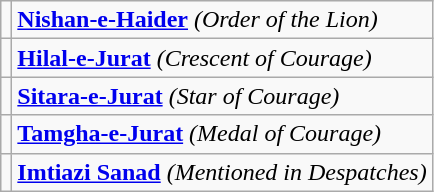<table class="wikitable">
<tr>
<td></td>
<td><strong><a href='#'>Nishan-e-Haider</a></strong> <em>(Order of the Lion)</em></td>
</tr>
<tr>
<td></td>
<td><strong><a href='#'>Hilal-e-Jurat</a></strong> <em>(Crescent of Courage)</em></td>
</tr>
<tr>
<td></td>
<td><strong><a href='#'>Sitara-e-Jurat</a></strong> <em>(Star of Courage)</em></td>
</tr>
<tr>
<td></td>
<td><strong><a href='#'>Tamgha-e-Jurat</a></strong> <em>(Medal of Courage)</em></td>
</tr>
<tr>
<td></td>
<td><strong><a href='#'>Imtiazi Sanad</a></strong> <em>(Mentioned in Despatches)</em></td>
</tr>
</table>
